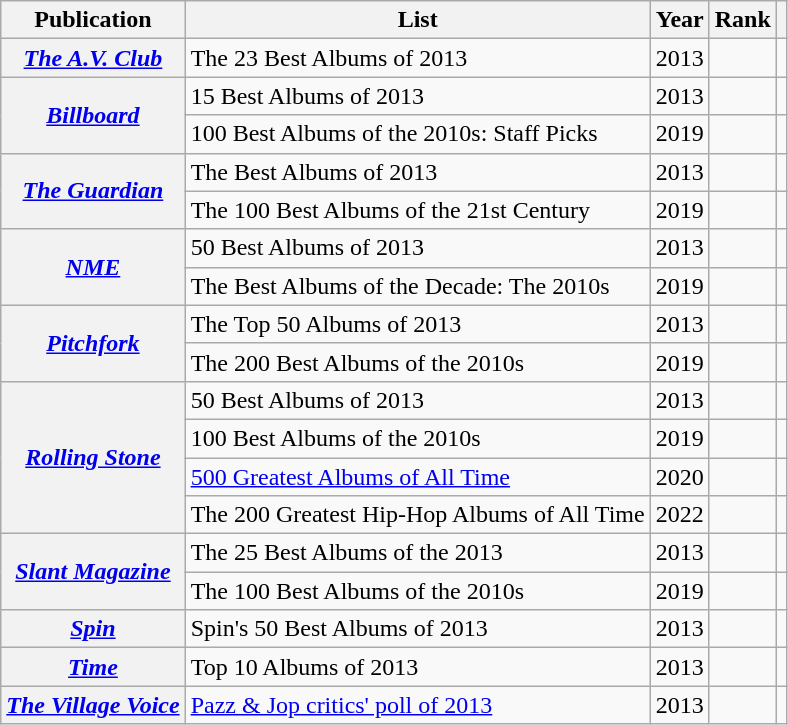<table class="wikitable sortable plainrowheaders" style="border:none; margin:0;">
<tr>
<th scope="col">Publication</th>
<th scope="col" class="unsortable">List</th>
<th scope="col" data-sort-type="number">Year</th>
<th scope="col" data-sort-type="number">Rank</th>
<th scope="col" class="unsortable"></th>
</tr>
<tr>
<th scope="row"><em><a href='#'>The A.V. Club</a></em></th>
<td>The 23 Best Albums of 2013</td>
<td>2013</td>
<td></td>
<td></td>
</tr>
<tr>
<th scope="row" rowspan="2"><em><a href='#'>Billboard</a></em></th>
<td>15 Best Albums of 2013</td>
<td>2013</td>
<td></td>
<td></td>
</tr>
<tr>
<td>100 Best Albums of the 2010s: Staff Picks</td>
<td>2019</td>
<td></td>
<td></td>
</tr>
<tr>
<th scope="row" rowspan="2"><em><a href='#'>The Guardian</a></em></th>
<td>The Best Albums of 2013</td>
<td>2013</td>
<td></td>
<td></td>
</tr>
<tr>
<td>The 100 Best Albums of the 21st Century</td>
<td>2019</td>
<td></td>
<td></td>
</tr>
<tr>
<th scope="row" rowspan="2"><em><a href='#'>NME</a></em></th>
<td>50 Best Albums of 2013</td>
<td>2013</td>
<td></td>
<td></td>
</tr>
<tr>
<td>The Best Albums of the Decade: The 2010s</td>
<td>2019</td>
<td></td>
<td></td>
</tr>
<tr>
<th scope="row" rowspan="2"><em><a href='#'>Pitchfork</a></em></th>
<td>The Top 50 Albums of 2013</td>
<td>2013</td>
<td></td>
<td></td>
</tr>
<tr>
<td>The 200 Best Albums of the 2010s</td>
<td>2019</td>
<td></td>
<td></td>
</tr>
<tr>
<th scope="row" rowspan="4"><em><a href='#'>Rolling Stone</a></em></th>
<td>50 Best Albums of 2013</td>
<td>2013</td>
<td></td>
<td></td>
</tr>
<tr>
<td>100 Best Albums of the 2010s</td>
<td>2019</td>
<td></td>
<td></td>
</tr>
<tr>
<td><a href='#'>500 Greatest Albums of All Time</a></td>
<td>2020</td>
<td></td>
<td></td>
</tr>
<tr>
<td>The 200 Greatest Hip-Hop Albums of All Time</td>
<td>2022</td>
<td></td>
<td></td>
</tr>
<tr>
<th scope="row" rowspan="2"><em><a href='#'>Slant Magazine</a></em></th>
<td>The 25 Best Albums of the 2013</td>
<td>2013</td>
<td></td>
<td></td>
</tr>
<tr>
<td>The 100 Best Albums of the 2010s</td>
<td>2019</td>
<td></td>
<td></td>
</tr>
<tr>
<th scope="row"><em><a href='#'>Spin</a></em></th>
<td>Spin's 50 Best Albums of 2013</td>
<td>2013</td>
<td></td>
<td></td>
</tr>
<tr>
<th scope="row"><em><a href='#'>Time</a></em></th>
<td>Top 10 Albums of 2013</td>
<td>2013</td>
<td></td>
<td></td>
</tr>
<tr>
<th scope="row"><em><a href='#'>The Village Voice</a></em></th>
<td><a href='#'>Pazz & Jop critics' poll of 2013</a></td>
<td>2013</td>
<td></td>
<td></td>
</tr>
</table>
